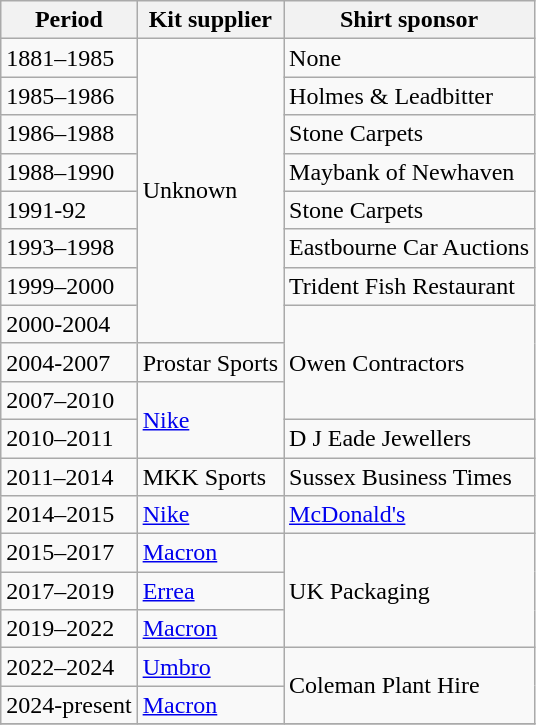<table class="wikitable" style="text-align:left">
<tr>
<th>Period</th>
<th>Kit supplier</th>
<th>Shirt sponsor</th>
</tr>
<tr>
<td>1881–1985</td>
<td rowspan=8>Unknown</td>
<td>None</td>
</tr>
<tr>
<td>1985–1986</td>
<td>Holmes & Leadbitter</td>
</tr>
<tr>
<td>1986–1988</td>
<td>Stone Carpets</td>
</tr>
<tr>
<td>1988–1990</td>
<td>Maybank of Newhaven</td>
</tr>
<tr>
<td>1991-92</td>
<td>Stone Carpets</td>
</tr>
<tr>
<td>1993–1998</td>
<td>Eastbourne Car Auctions</td>
</tr>
<tr>
<td>1999–2000</td>
<td>Trident Fish Restaurant</td>
</tr>
<tr>
<td>2000-2004</td>
<td rowspan="3">Owen Contractors</td>
</tr>
<tr>
<td>2004-2007</td>
<td> Prostar Sports</td>
</tr>
<tr>
<td>2007–2010</td>
<td rowspan="2"> <a href='#'>Nike</a></td>
</tr>
<tr>
<td>2010–2011</td>
<td>D J Eade Jewellers</td>
</tr>
<tr>
<td>2011–2014</td>
<td> MKK Sports</td>
<td>Sussex Business Times</td>
</tr>
<tr>
<td>2014–2015</td>
<td> <a href='#'>Nike</a></td>
<td><a href='#'>McDonald's</a></td>
</tr>
<tr>
<td>2015–2017</td>
<td> <a href='#'>Macron</a></td>
<td rowspan="3">UK Packaging</td>
</tr>
<tr>
<td>2017–2019</td>
<td> <a href='#'>Errea</a></td>
</tr>
<tr>
<td>2019–2022</td>
<td> <a href='#'>Macron</a></td>
</tr>
<tr>
<td>2022–2024</td>
<td> <a href='#'>Umbro</a></td>
<td rowspan="2">Coleman Plant Hire</td>
</tr>
<tr>
<td>2024-present</td>
<td> <a href='#'>Macron</a></td>
</tr>
<tr>
</tr>
</table>
